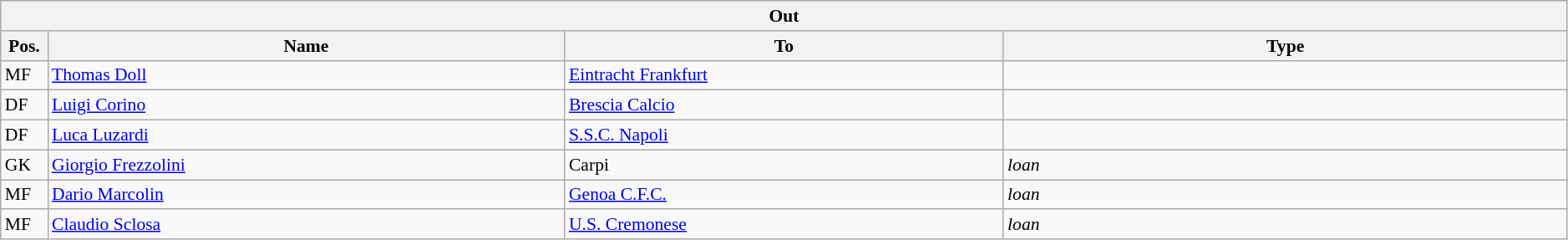<table class="wikitable" style="font-size:90%;width:99%;">
<tr>
<th colspan="4">Out</th>
</tr>
<tr>
<th width=3%>Pos.</th>
<th width=33%>Name</th>
<th width=28%>To</th>
<th width=36%>Type</th>
</tr>
<tr>
<td>MF</td>
<td><a href='#'>Thomas Doll</a></td>
<td><a href='#'>Eintracht Frankfurt</a></td>
<td></td>
</tr>
<tr>
<td>DF</td>
<td><a href='#'>Luigi Corino</a></td>
<td><a href='#'>Brescia Calcio</a></td>
<td></td>
</tr>
<tr>
<td>DF</td>
<td><a href='#'>Luca Luzardi</a></td>
<td><a href='#'>S.S.C. Napoli</a></td>
<td></td>
</tr>
<tr>
<td>GK</td>
<td><a href='#'>Giorgio Frezzolini</a></td>
<td>Carpi</td>
<td><em>loan</em></td>
</tr>
<tr>
<td>MF</td>
<td><a href='#'>Dario Marcolin</a></td>
<td><a href='#'>Genoa C.F.C.</a></td>
<td><em>loan</em></td>
</tr>
<tr>
<td>MF</td>
<td><a href='#'>Claudio Sclosa</a></td>
<td><a href='#'>U.S. Cremonese</a></td>
<td><em>loan</em></td>
</tr>
</table>
